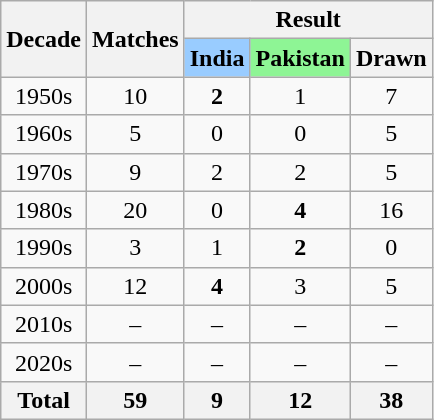<table class="wikitable">
<tr>
<th rowspan=2>Decade</th>
<th rowspan=2>Matches</th>
<th colspan=3>Result</th>
</tr>
<tr>
<th style="background:#99ccff;">India</th>
<th style="background:#8ef595;">Pakistan</th>
<th>Drawn</th>
</tr>
<tr>
<td align="center">1950s</td>
<td align="center">10</td>
<td align="center"><strong>2</strong></td>
<td align="center">1</td>
<td align="center">7</td>
</tr>
<tr>
<td align="center">1960s</td>
<td align="center">5</td>
<td align="center">0</td>
<td align="center">0</td>
<td align="center">5</td>
</tr>
<tr>
<td align="center">1970s</td>
<td align="center">9</td>
<td align="center">2</td>
<td align="center">2</td>
<td align="center">5</td>
</tr>
<tr>
<td align="center">1980s</td>
<td align="center">20</td>
<td align="center">0</td>
<td align="center"><strong>4</strong></td>
<td align="center">16</td>
</tr>
<tr>
<td align="center">1990s</td>
<td align="center">3</td>
<td align="center">1</td>
<td align="center"><strong>2</strong></td>
<td align="center">0</td>
</tr>
<tr>
<td align="center">2000s</td>
<td align="center">12</td>
<td align="center"><strong>4</strong></td>
<td align="center">3</td>
<td align="center">5</td>
</tr>
<tr>
<td align="center">2010s</td>
<td align="center">–</td>
<td align="center">–</td>
<td align="center">–</td>
<td align="center">–</td>
</tr>
<tr>
<td align="center">2020s</td>
<td align="center">–</td>
<td align="center">–</td>
<td align="center">–</td>
<td align="center">–</td>
</tr>
<tr>
<th>Total</th>
<th>59</th>
<th>9</th>
<th>12</th>
<th>38</th>
</tr>
</table>
